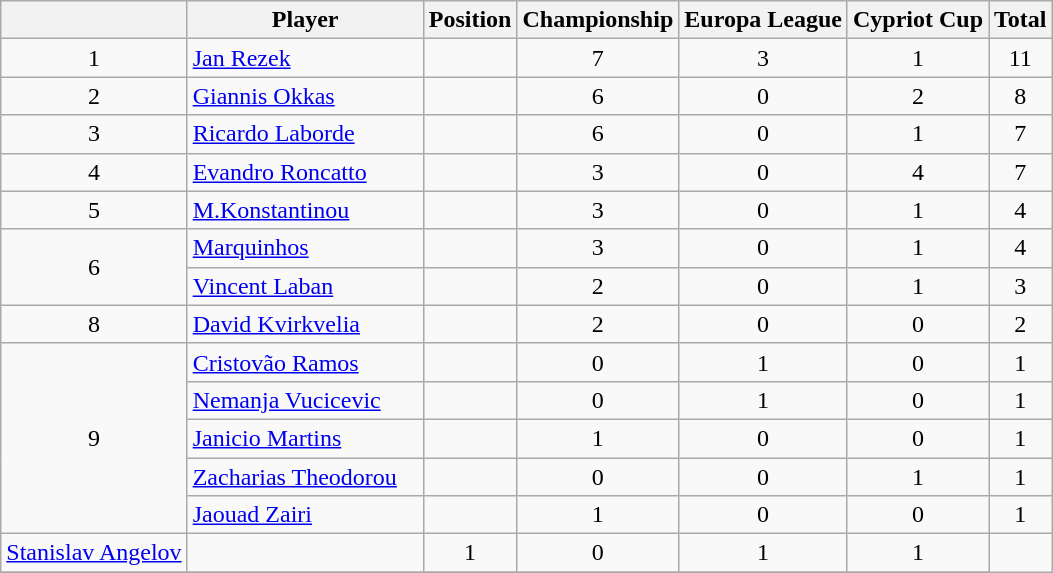<table class="wikitable">
<tr>
<th></th>
<th style="width:150px;">Player</th>
<th>Position</th>
<th>Championship</th>
<th>Europa League</th>
<th>Cypriot Cup</th>
<th>Total</th>
</tr>
<tr>
<td align=center>1</td>
<td> <a href='#'>Jan Rezek</a></td>
<td align=center></td>
<td align=center>7</td>
<td align=center>3</td>
<td align=center>1</td>
<td align=center>11</td>
</tr>
<tr>
<td align=center>2</td>
<td> <a href='#'>Giannis Okkas</a></td>
<td align=center></td>
<td align=center>6</td>
<td align=center>0</td>
<td align=center>2</td>
<td align=center>8</td>
</tr>
<tr>
<td align=center>3</td>
<td> <a href='#'>Ricardo Laborde</a></td>
<td align=center></td>
<td align=center>6</td>
<td align=center>0</td>
<td align=center>1</td>
<td align=center>7</td>
</tr>
<tr>
<td align=center>4</td>
<td> <a href='#'>Evandro Roncatto</a></td>
<td align=center></td>
<td align=center>3</td>
<td align=center>0</td>
<td align=center>4</td>
<td align=center>7</td>
</tr>
<tr>
<td align=center>5</td>
<td> <a href='#'>M.Konstantinou</a></td>
<td align=center></td>
<td align=center>3</td>
<td align=center>0</td>
<td align=center>1</td>
<td align=center>4</td>
</tr>
<tr>
<td style="text-align:center;" rowspan="2">6</td>
<td> <a href='#'>Marquinhos</a></td>
<td align=center></td>
<td align=center>3</td>
<td align=center>0</td>
<td align=center>1</td>
<td align=center>4</td>
</tr>
<tr>
<td> <a href='#'>Vincent Laban</a></td>
<td align=center></td>
<td align=center>2</td>
<td align=center>0</td>
<td align=center>1</td>
<td align=center>3</td>
</tr>
<tr>
<td align=center>8</td>
<td> <a href='#'>David Kvirkvelia</a></td>
<td align=center></td>
<td align=center>2</td>
<td align=center>0</td>
<td align=center>0</td>
<td align=center>2</td>
</tr>
<tr>
<td style="text-align:center;" rowspan="5">9</td>
<td> <a href='#'>Cristovão Ramos</a></td>
<td align=center></td>
<td align=center>0</td>
<td align=center>1</td>
<td align=center>0</td>
<td align=center>1</td>
</tr>
<tr>
<td> <a href='#'>Nemanja Vucicevic</a></td>
<td align=center></td>
<td align=center>0</td>
<td align=center>1</td>
<td align=center>0</td>
<td align=center>1</td>
</tr>
<tr>
<td> <a href='#'>Janicio Martins</a></td>
<td align=center></td>
<td align=center>1</td>
<td align=center>0</td>
<td align=center>0</td>
<td align=center>1</td>
</tr>
<tr>
<td> <a href='#'>Zacharias Theodorou</a></td>
<td align=center></td>
<td align=center>0</td>
<td align=center>0</td>
<td align=center>1</td>
<td align=center>1</td>
</tr>
<tr>
<td> <a href='#'>Jaouad Zairi</a></td>
<td align=center></td>
<td align=center>1</td>
<td align=center>0</td>
<td align=center>0</td>
<td align=center>1</td>
</tr>
<tr>
<td> <a href='#'>Stanislav Angelov</a></td>
<td align=center></td>
<td align=center>1</td>
<td align=center>0</td>
<td align=center>1</td>
<td align=center>1</td>
</tr>
<tr>
</tr>
</table>
